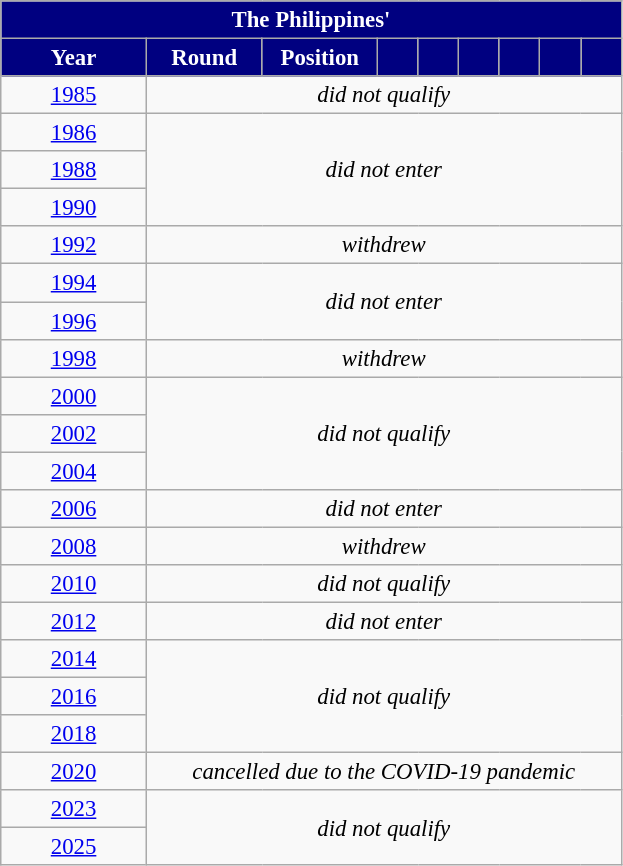<table class="wikitable" style="text-align: center; font-size:95%;">
<tr>
<th colspan="10" style="background:#000080; color: #FFFFFF;">The Philippines' <a href='#'></a></th>
</tr>
<tr>
<th style="background:#000080;color:white;"width=90>Year</th>
<th style="background:#000080;color:white;"width="70">Round</th>
<th style="background:#000080;color:white;"width="70">Position</th>
<th style="background:#000080;color:white;"width="20"></th>
<th style="background:#000080;color:white;"width="20"></th>
<th style="background:#000080;color:white;"width="20"></th>
<th style="background:#000080;color:white;"width="20"></th>
<th style="background:#000080;color:white;"width="20"></th>
<th style="background:#000080;color:white;"width="20"></th>
</tr>
<tr>
<td> <a href='#'>1985</a></td>
<td colspan=9><em>did not qualify</em></td>
</tr>
<tr>
<td> <a href='#'>1986</a></td>
<td rowspan=3 colspan=9><em>did not enter</em></td>
</tr>
<tr>
<td> <a href='#'>1988</a></td>
</tr>
<tr>
<td> <a href='#'>1990</a></td>
</tr>
<tr>
<td> <a href='#'>1992</a></td>
<td colspan=9><em>withdrew</em></td>
</tr>
<tr>
<td> <a href='#'>1994</a></td>
<td rowspan=2 colspan=9><em>did not enter</em></td>
</tr>
<tr>
<td> <a href='#'>1996</a></td>
</tr>
<tr>
<td> <a href='#'>1998</a></td>
<td colspan=9><em>withdrew</em></td>
</tr>
<tr>
<td> <a href='#'>2000</a></td>
<td rowspan=3 colspan=9><em>did not qualify</em></td>
</tr>
<tr>
<td> <a href='#'>2002</a></td>
</tr>
<tr>
<td> <a href='#'>2004</a></td>
</tr>
<tr>
<td> <a href='#'>2006</a></td>
<td colspan=9><em>did not enter</em></td>
</tr>
<tr>
<td> <a href='#'>2008</a></td>
<td colspan=9><em>withdrew</em></td>
</tr>
<tr>
<td> <a href='#'>2010</a></td>
<td colspan=9><em>did not qualify</em></td>
</tr>
<tr>
<td> <a href='#'>2012</a></td>
<td colspan=9><em>did not enter</em></td>
</tr>
<tr>
<td> <a href='#'>2014</a></td>
<td rowspan=3 colspan=9><em>did not qualify</em></td>
</tr>
<tr>
<td> <a href='#'>2016</a></td>
</tr>
<tr>
<td> <a href='#'>2018</a></td>
</tr>
<tr>
<td> <a href='#'>2020</a></td>
<td colspan=9><em>cancelled due to the COVID-19 pandemic</em></td>
</tr>
<tr>
<td> <a href='#'>2023</a></td>
<td rowspan=2 colspan=9><em>did not qualify</em></td>
</tr>
<tr>
<td> <a href='#'>2025</a></td>
</tr>
</table>
